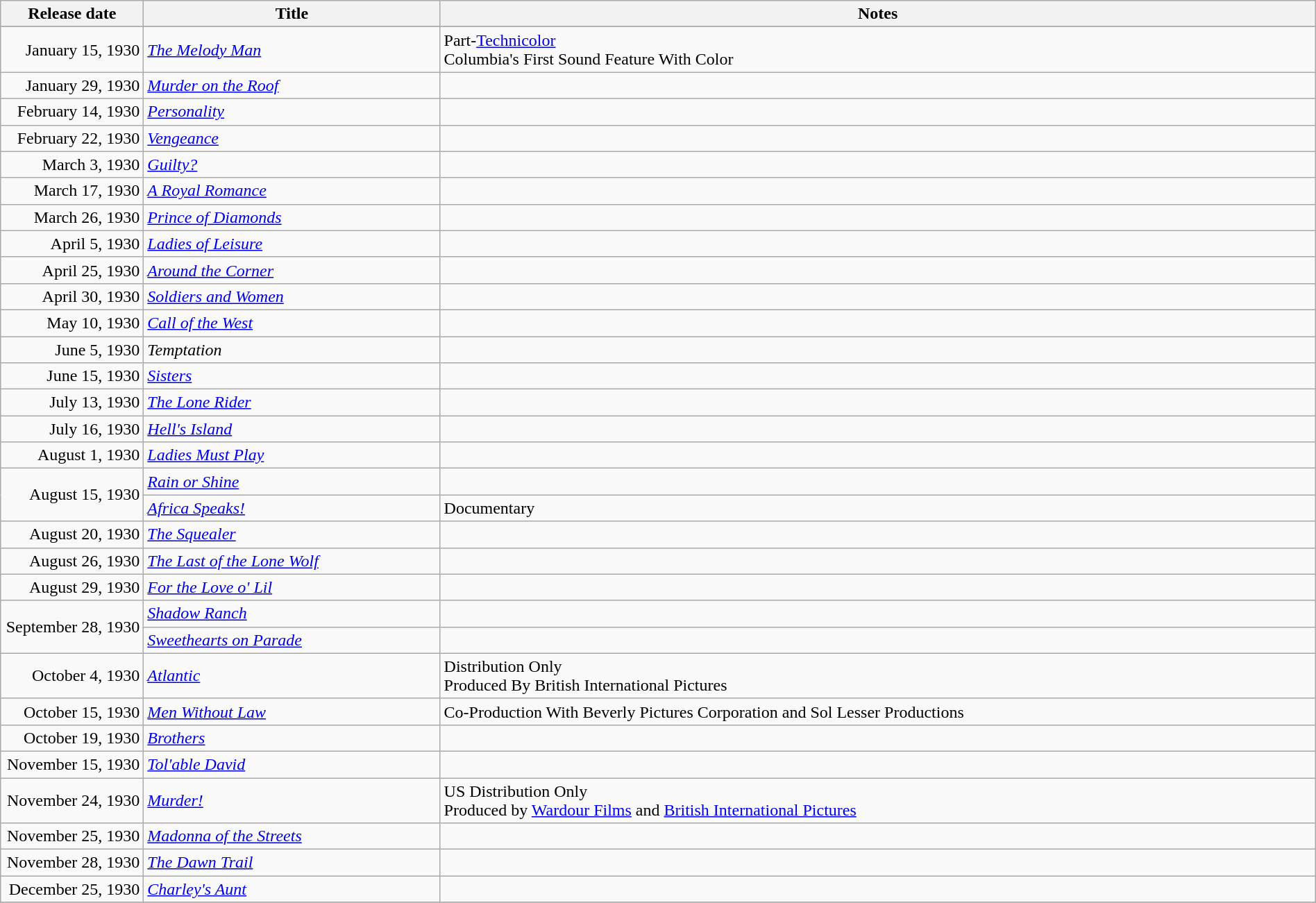<table class="wikitable sortable" style="width:100%;">
<tr>
<th scope="col" style="width:130px;">Release date</th>
<th>Title</th>
<th>Notes</th>
</tr>
<tr>
</tr>
<tr>
<td style="text-align:right;">January 15, 1930</td>
<td><em><a href='#'>The Melody Man</a></em></td>
<td>Part-<a href='#'>Technicolor</a><br>Columbia's First Sound Feature With Color</td>
</tr>
<tr>
<td style="text-align:right;">January 29, 1930</td>
<td><em><a href='#'>Murder on the Roof</a></em></td>
<td></td>
</tr>
<tr>
<td style="text-align:right;">February 14, 1930</td>
<td><em><a href='#'>Personality</a></em></td>
<td></td>
</tr>
<tr>
<td style="text-align:right;">February 22, 1930</td>
<td><em><a href='#'>Vengeance</a></em></td>
<td></td>
</tr>
<tr>
<td style="text-align:right;">March 3, 1930</td>
<td><em><a href='#'>Guilty?</a></em></td>
<td></td>
</tr>
<tr>
<td style="text-align:right;">March 17, 1930</td>
<td><em><a href='#'>A Royal Romance</a></em></td>
<td></td>
</tr>
<tr>
<td style="text-align:right;">March 26, 1930</td>
<td><em><a href='#'>Prince of Diamonds</a></em></td>
<td></td>
</tr>
<tr>
<td style="text-align:right;">April 5, 1930</td>
<td><em><a href='#'>Ladies of Leisure</a></em></td>
<td></td>
</tr>
<tr>
<td style="text-align:right;">April 25, 1930</td>
<td><em><a href='#'>Around the Corner</a></em></td>
<td></td>
</tr>
<tr>
<td style="text-align:right;">April 30, 1930</td>
<td><em><a href='#'>Soldiers and Women</a></em></td>
<td></td>
</tr>
<tr>
<td style="text-align:right;">May 10, 1930</td>
<td><em><a href='#'>Call of the West</a></em></td>
<td></td>
</tr>
<tr>
<td style="text-align:right;">June 5, 1930</td>
<td><em>Temptation</em></td>
<td></td>
</tr>
<tr>
<td style="text-align:right;">June 15, 1930</td>
<td><em><a href='#'>Sisters</a></em></td>
<td></td>
</tr>
<tr>
<td style="text-align:right;">July 13, 1930</td>
<td><em><a href='#'>The Lone Rider</a></em></td>
<td></td>
</tr>
<tr>
<td style="text-align:right;">July 16, 1930</td>
<td><em><a href='#'>Hell's Island</a></em></td>
<td></td>
</tr>
<tr>
<td style="text-align:right;">August 1, 1930</td>
<td><em><a href='#'>Ladies Must Play</a></em></td>
<td></td>
</tr>
<tr>
<td style="text-align:right;" rowspan="2">August 15, 1930</td>
<td><em><a href='#'>Rain or Shine</a></em></td>
<td></td>
</tr>
<tr>
<td><em><a href='#'>Africa Speaks!</a></em></td>
<td>Documentary</td>
</tr>
<tr>
<td style="text-align:right;">August 20, 1930</td>
<td><em><a href='#'>The Squealer</a></em></td>
<td></td>
</tr>
<tr>
<td style="text-align:right;">August 26, 1930</td>
<td><em><a href='#'>The Last of the Lone Wolf</a></em></td>
<td></td>
</tr>
<tr>
<td style="text-align:right;">August 29, 1930</td>
<td><em><a href='#'>For the Love o' Lil</a></em></td>
<td></td>
</tr>
<tr>
<td style="text-align:right;" rowspan="2">September 28, 1930</td>
<td><em><a href='#'>Shadow Ranch</a></em></td>
<td></td>
</tr>
<tr>
<td><em><a href='#'>Sweethearts on Parade</a></em></td>
<td></td>
</tr>
<tr>
<td style="text-align:right;">October 4, 1930</td>
<td><em><a href='#'>Atlantic</a></em></td>
<td>Distribution Only<br> Produced By British International Pictures</td>
</tr>
<tr>
<td style="text-align:right;">October 15, 1930</td>
<td><em><a href='#'>Men Without Law</a></em></td>
<td>Co-Production With Beverly Pictures Corporation and Sol Lesser Productions</td>
</tr>
<tr>
<td style="text-align:right;">October 19, 1930</td>
<td><em><a href='#'>Brothers</a></em></td>
<td></td>
</tr>
<tr>
<td style="text-align:right;">November 15, 1930</td>
<td><em><a href='#'>Tol'able David</a></em></td>
<td></td>
</tr>
<tr>
<td style="text-align:right;">November 24, 1930</td>
<td><em><a href='#'>Murder!</a></em></td>
<td>US Distribution Only<br>Produced by <a href='#'>Wardour Films</a> and <a href='#'>British International Pictures</a></td>
</tr>
<tr>
<td style="text-align:right;">November 25, 1930</td>
<td><em><a href='#'>Madonna of the Streets</a></em></td>
<td></td>
</tr>
<tr>
<td style="text-align:right;">November 28, 1930</td>
<td><em><a href='#'>The Dawn Trail</a></em></td>
<td></td>
</tr>
<tr>
<td style="text-align:right;">December 25, 1930</td>
<td><em><a href='#'>Charley's Aunt</a></em></td>
<td></td>
</tr>
<tr>
</tr>
</table>
